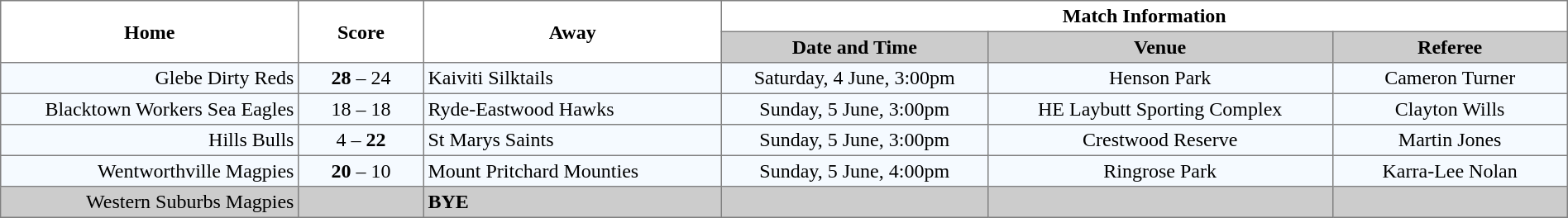<table border="1" cellpadding="3" cellspacing="0" width="100%" style="border-collapse:collapse;  text-align:center;">
<tr>
<th rowspan="2" width="19%">Home</th>
<th rowspan="2" width="8%">Score</th>
<th rowspan="2" width="19%">Away</th>
<th colspan="3">Match Information</th>
</tr>
<tr style="background:#CCCCCC">
<th width="17%">Date and Time</th>
<th width="22%">Venue</th>
<th width="50%">Referee</th>
</tr>
<tr style="text-align:center; background:#f5faff;">
<td align="right">Glebe Dirty Reds </td>
<td><strong>28</strong> – 24</td>
<td align="left"> Kaiviti Silktails</td>
<td>Saturday, 4 June, 3:00pm</td>
<td>Henson Park</td>
<td>Cameron Turner</td>
</tr>
<tr style="text-align:center; background:#f5faff;">
<td align="right">Blacktown Workers Sea Eagles </td>
<td>18 – 18</td>
<td align="left"> Ryde-Eastwood Hawks</td>
<td>Sunday, 5 June, 3:00pm</td>
<td>HE Laybutt Sporting Complex</td>
<td>Clayton Wills</td>
</tr>
<tr style="text-align:center; background:#f5faff;">
<td align="right">Hills Bulls </td>
<td>4 – <strong>22</strong></td>
<td align="left"> St Marys Saints</td>
<td>Sunday, 5 June, 3:00pm</td>
<td>Crestwood Reserve</td>
<td>Martin Jones</td>
</tr>
<tr style="text-align:center; background:#f5faff;">
<td align="right">Wentworthville Magpies </td>
<td><strong>20</strong> – 10</td>
<td align="left"> Mount Pritchard Mounties</td>
<td>Sunday, 5 June, 4:00pm</td>
<td>Ringrose Park</td>
<td>Karra-Lee Nolan</td>
</tr>
<tr style="text-align:center; background:#CCCCCC;">
<td align="right">Western Suburbs Magpies </td>
<td></td>
<td align="left"><strong>BYE</strong></td>
<td></td>
<td></td>
<td></td>
</tr>
</table>
